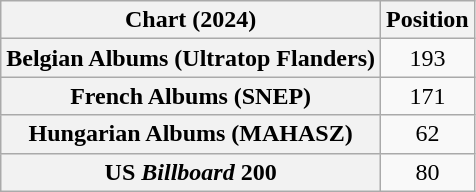<table class="wikitable sortable plainrowheaders" style="text-align:center">
<tr>
<th scope="col">Chart (2024)</th>
<th scope="col">Position</th>
</tr>
<tr>
<th scope="row">Belgian Albums (Ultratop Flanders)</th>
<td>193</td>
</tr>
<tr>
<th scope="row">French Albums (SNEP)</th>
<td>171</td>
</tr>
<tr>
<th scope="row">Hungarian Albums (MAHASZ)</th>
<td>62</td>
</tr>
<tr>
<th scope="row">US <em>Billboard</em> 200</th>
<td>80</td>
</tr>
</table>
